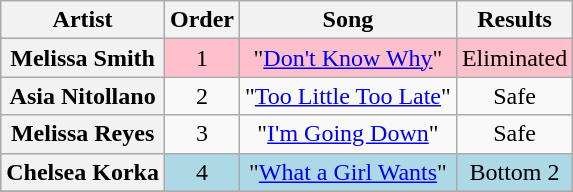<table class="wikitable plainrowheaders" style="text-align:center;">
<tr>
<th scope="col">Artist</th>
<th scope="col">Order</th>
<th scope="col">Song</th>
<th scope="col">Results</th>
</tr>
<tr style="background:pink;">
<th scope="row">Melissa Smith</th>
<td>1</td>
<td>"<a href='#'>Don't Know Why</a>"</td>
<td>Eliminated</td>
</tr>
<tr>
<th scope="row">Asia Nitollano</th>
<td>2</td>
<td>"<a href='#'>Too Little Too Late</a>"</td>
<td>Safe</td>
</tr>
<tr>
<th scope="row">Melissa Reyes</th>
<td>3</td>
<td>"<a href='#'>I'm Going Down</a>"</td>
<td>Safe</td>
</tr>
<tr style="background:lightblue;">
<th scope="row">Chelsea Korka</th>
<td>4</td>
<td>"<a href='#'>What a Girl Wants</a>"</td>
<td>Bottom 2</td>
</tr>
<tr>
</tr>
</table>
